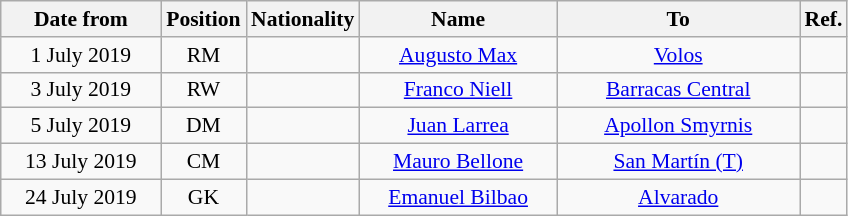<table class="wikitable" style="text-align:center; font-size:90%; ">
<tr>
<th style="background:#; color:#; width:100px;">Date from</th>
<th style="background:#; color:#; width:50px;">Position</th>
<th style="background:#; color:#; width:50px;">Nationality</th>
<th style="background:#; color:#; width:125px;">Name</th>
<th style="background:#; color:#; width:155px;">To</th>
<th style="background:#; color:#; width:25px;">Ref.</th>
</tr>
<tr>
<td>1 July 2019</td>
<td>RM</td>
<td></td>
<td><a href='#'>Augusto Max</a></td>
<td> <a href='#'>Volos</a></td>
<td></td>
</tr>
<tr>
<td>3 July 2019</td>
<td>RW</td>
<td></td>
<td><a href='#'>Franco Niell</a></td>
<td> <a href='#'>Barracas Central</a></td>
<td></td>
</tr>
<tr>
<td>5 July 2019</td>
<td>DM</td>
<td></td>
<td><a href='#'>Juan Larrea</a></td>
<td> <a href='#'>Apollon Smyrnis</a></td>
<td></td>
</tr>
<tr>
<td>13 July 2019</td>
<td>CM</td>
<td></td>
<td><a href='#'>Mauro Bellone</a></td>
<td> <a href='#'>San Martín (T)</a></td>
<td></td>
</tr>
<tr>
<td>24 July 2019</td>
<td>GK</td>
<td></td>
<td><a href='#'>Emanuel Bilbao</a></td>
<td> <a href='#'>Alvarado</a></td>
<td></td>
</tr>
</table>
